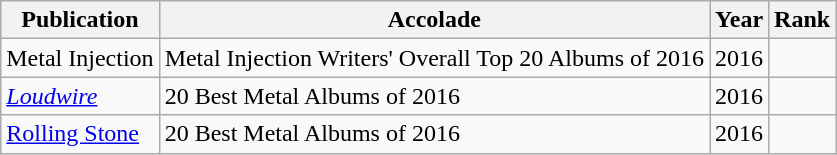<table class="sortable wikitable">
<tr>
<th>Publication</th>
<th>Accolade</th>
<th>Year</th>
<th>Rank</th>
</tr>
<tr>
<td>Metal Injection</td>
<td>Metal Injection Writers' Overall Top 20 Albums of 2016</td>
<td>2016</td>
<td></td>
</tr>
<tr>
<td><em><a href='#'>Loudwire</a></em></td>
<td>20 Best Metal Albums of 2016</td>
<td>2016</td>
<td></td>
</tr>
<tr>
<td><a href='#'>Rolling Stone</a></td>
<td>20 Best Metal Albums of 2016</td>
<td>2016</td>
<td></td>
</tr>
</table>
